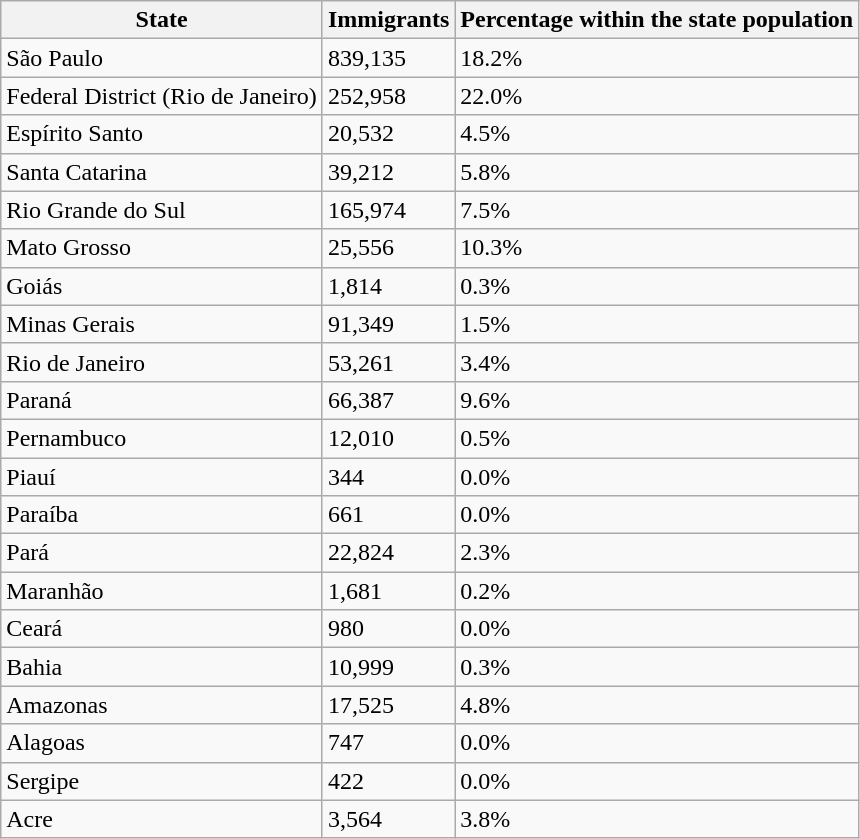<table class="wikitable sortable">
<tr>
<th>State</th>
<th>Immigrants</th>
<th>Percentage within the state population</th>
</tr>
<tr>
<td>São Paulo</td>
<td>839,135</td>
<td>18.2%</td>
</tr>
<tr>
<td>Federal District (Rio de Janeiro)</td>
<td>252,958</td>
<td>22.0%</td>
</tr>
<tr>
<td>Espírito Santo</td>
<td>20,532</td>
<td>4.5%</td>
</tr>
<tr>
<td>Santa Catarina</td>
<td>39,212</td>
<td>5.8%</td>
</tr>
<tr>
<td>Rio Grande do Sul</td>
<td>165,974</td>
<td>7.5%</td>
</tr>
<tr>
<td>Mato Grosso</td>
<td>25,556</td>
<td>10.3%</td>
</tr>
<tr>
<td>Goiás</td>
<td>1,814</td>
<td>0.3%</td>
</tr>
<tr>
<td>Minas Gerais</td>
<td>91,349</td>
<td>1.5%</td>
</tr>
<tr>
<td>Rio de Janeiro</td>
<td>53,261</td>
<td>3.4%</td>
</tr>
<tr>
<td>Paraná</td>
<td>66,387</td>
<td>9.6%</td>
</tr>
<tr>
<td>Pernambuco</td>
<td>12,010</td>
<td>0.5%</td>
</tr>
<tr>
<td>Piauí</td>
<td>344</td>
<td>0.0%</td>
</tr>
<tr>
<td>Paraíba</td>
<td>661</td>
<td>0.0%</td>
</tr>
<tr>
<td>Pará</td>
<td>22,824</td>
<td>2.3%</td>
</tr>
<tr>
<td>Maranhão</td>
<td>1,681</td>
<td>0.2%</td>
</tr>
<tr>
<td>Ceará</td>
<td>980</td>
<td>0.0%</td>
</tr>
<tr>
<td>Bahia</td>
<td>10,999</td>
<td>0.3%</td>
</tr>
<tr>
<td>Amazonas</td>
<td>17,525</td>
<td>4.8%</td>
</tr>
<tr>
<td>Alagoas</td>
<td>747</td>
<td>0.0%</td>
</tr>
<tr>
<td>Sergipe</td>
<td>422</td>
<td>0.0%</td>
</tr>
<tr>
<td>Acre</td>
<td>3,564</td>
<td>3.8%</td>
</tr>
</table>
